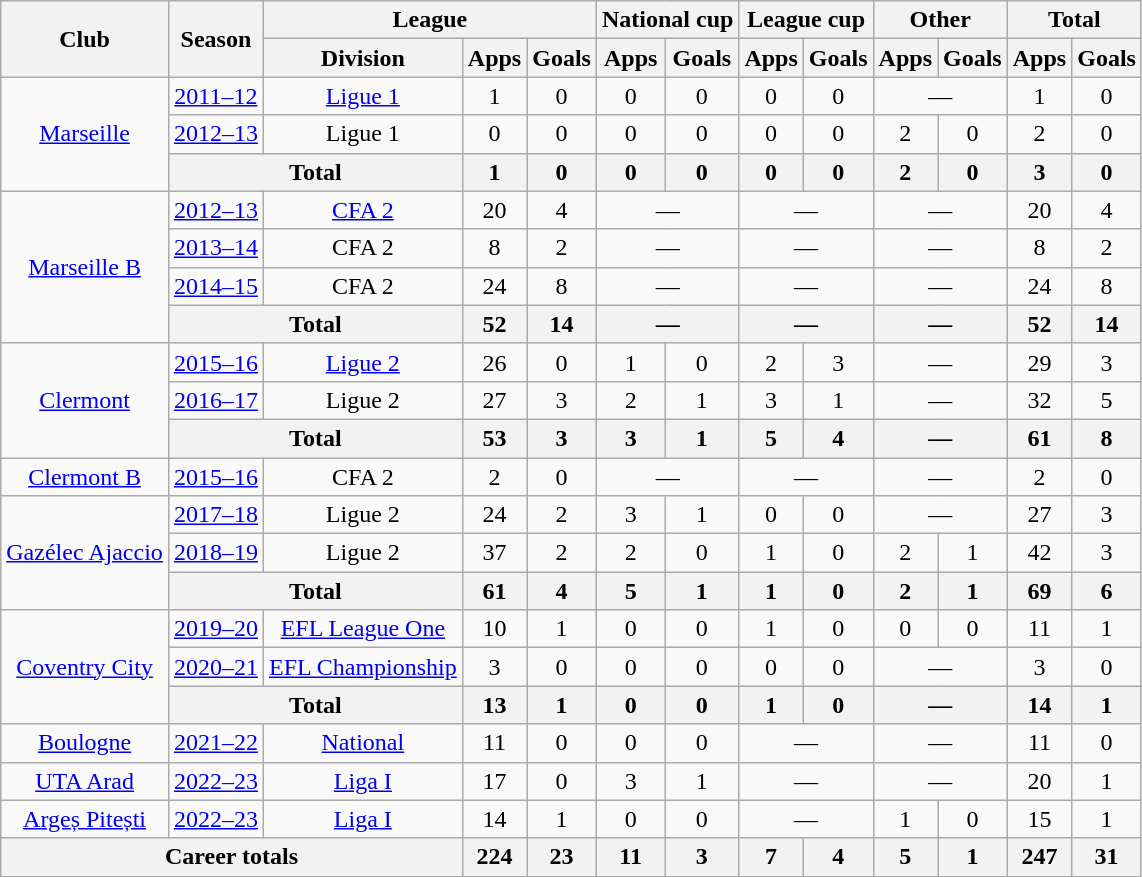<table class="wikitable" style="text-align:center">
<tr>
<th rowspan="2">Club</th>
<th rowspan="2">Season</th>
<th colspan="3">League</th>
<th colspan="2">National cup</th>
<th colspan="2">League cup</th>
<th colspan="2">Other</th>
<th colspan="2">Total</th>
</tr>
<tr>
<th>Division</th>
<th>Apps</th>
<th>Goals</th>
<th>Apps</th>
<th>Goals</th>
<th>Apps</th>
<th>Goals</th>
<th>Apps</th>
<th>Goals</th>
<th>Apps</th>
<th>Goals</th>
</tr>
<tr>
<td rowspan="3"><a href='#'>Marseille</a></td>
<td><a href='#'>2011–12</a></td>
<td><a href='#'>Ligue 1</a></td>
<td>1</td>
<td>0</td>
<td>0</td>
<td>0</td>
<td>0</td>
<td>0</td>
<td colspan="2">—</td>
<td>1</td>
<td>0</td>
</tr>
<tr>
<td><a href='#'>2012–13</a></td>
<td>Ligue 1</td>
<td>0</td>
<td>0</td>
<td>0</td>
<td>0</td>
<td>0</td>
<td>0</td>
<td>2</td>
<td>0</td>
<td>2</td>
<td>0</td>
</tr>
<tr>
<th colspan="2">Total</th>
<th>1</th>
<th>0</th>
<th>0</th>
<th>0</th>
<th>0</th>
<th>0</th>
<th>2</th>
<th>0</th>
<th>3</th>
<th>0</th>
</tr>
<tr>
<td rowspan="4"><a href='#'>Marseille B</a></td>
<td><a href='#'>2012–13</a></td>
<td><a href='#'>CFA 2</a></td>
<td>20</td>
<td>4</td>
<td colspan="2">—</td>
<td colspan="2">—</td>
<td colspan="2">—</td>
<td>20</td>
<td>4</td>
</tr>
<tr>
<td><a href='#'>2013–14</a></td>
<td>CFA 2</td>
<td>8</td>
<td>2</td>
<td colspan="2">—</td>
<td colspan="2">—</td>
<td colspan="2">—</td>
<td>8</td>
<td>2</td>
</tr>
<tr>
<td><a href='#'>2014–15</a></td>
<td>CFA 2</td>
<td>24</td>
<td>8</td>
<td colspan="2">—</td>
<td colspan="2">—</td>
<td colspan="2">—</td>
<td>24</td>
<td>8</td>
</tr>
<tr>
<th colspan="2">Total</th>
<th>52</th>
<th>14</th>
<th colspan="2">—</th>
<th colspan="2">—</th>
<th colspan="2">—</th>
<th>52</th>
<th>14</th>
</tr>
<tr>
<td rowspan="3"><a href='#'>Clermont</a></td>
<td><a href='#'>2015–16</a></td>
<td><a href='#'>Ligue 2</a></td>
<td>26</td>
<td>0</td>
<td>1</td>
<td>0</td>
<td>2</td>
<td>3</td>
<td colspan="2">—</td>
<td>29</td>
<td>3</td>
</tr>
<tr>
<td><a href='#'>2016–17</a></td>
<td>Ligue 2</td>
<td>27</td>
<td>3</td>
<td>2</td>
<td>1</td>
<td>3</td>
<td>1</td>
<td colspan="2">—</td>
<td>32</td>
<td>5</td>
</tr>
<tr>
<th colspan="2">Total</th>
<th>53</th>
<th>3</th>
<th>3</th>
<th>1</th>
<th>5</th>
<th>4</th>
<th colspan="2">—</th>
<th>61</th>
<th>8</th>
</tr>
<tr>
<td><a href='#'>Clermont B</a></td>
<td><a href='#'>2015–16</a></td>
<td>CFA 2</td>
<td>2</td>
<td>0</td>
<td colspan="2">—</td>
<td colspan="2">—</td>
<td colspan="2">—</td>
<td>2</td>
<td>0</td>
</tr>
<tr>
<td rowspan="3"><a href='#'>Gazélec Ajaccio</a></td>
<td><a href='#'>2017–18</a></td>
<td>Ligue 2</td>
<td>24</td>
<td>2</td>
<td>3</td>
<td>1</td>
<td>0</td>
<td>0</td>
<td colspan="2">—</td>
<td>27</td>
<td>3</td>
</tr>
<tr>
<td><a href='#'>2018–19</a></td>
<td>Ligue 2</td>
<td>37</td>
<td>2</td>
<td>2</td>
<td>0</td>
<td>1</td>
<td>0</td>
<td>2</td>
<td>1</td>
<td>42</td>
<td>3</td>
</tr>
<tr>
<th colspan="2">Total</th>
<th>61</th>
<th>4</th>
<th>5</th>
<th>1</th>
<th>1</th>
<th>0</th>
<th>2</th>
<th>1</th>
<th>69</th>
<th>6</th>
</tr>
<tr>
<td rowspan="3"><a href='#'>Coventry City</a></td>
<td><a href='#'>2019–20</a></td>
<td><a href='#'>EFL League One</a></td>
<td>10</td>
<td>1</td>
<td>0</td>
<td>0</td>
<td>1</td>
<td>0</td>
<td>0</td>
<td>0</td>
<td>11</td>
<td>1</td>
</tr>
<tr>
<td><a href='#'>2020–21</a></td>
<td><a href='#'>EFL Championship</a></td>
<td>3</td>
<td>0</td>
<td>0</td>
<td>0</td>
<td>0</td>
<td>0</td>
<td colspan="2">—</td>
<td>3</td>
<td>0</td>
</tr>
<tr>
<th colspan="2">Total</th>
<th>13</th>
<th>1</th>
<th>0</th>
<th>0</th>
<th>1</th>
<th>0</th>
<th colspan="2">—</th>
<th>14</th>
<th>1</th>
</tr>
<tr>
<td><a href='#'>Boulogne</a></td>
<td><a href='#'>2021–22</a></td>
<td><a href='#'>National</a></td>
<td>11</td>
<td>0</td>
<td>0</td>
<td>0</td>
<td colspan="2">—</td>
<td colspan="2">—</td>
<td>11</td>
<td>0</td>
</tr>
<tr>
<td><a href='#'>UTA Arad</a></td>
<td><a href='#'>2022–23</a></td>
<td><a href='#'>Liga I</a></td>
<td>17</td>
<td>0</td>
<td>3</td>
<td>1</td>
<td colspan="2">—</td>
<td colspan="2">—</td>
<td>20</td>
<td>1</td>
</tr>
<tr>
<td><a href='#'>Argeș Pitești</a></td>
<td><a href='#'>2022–23</a></td>
<td><a href='#'>Liga I</a></td>
<td>14</td>
<td>1</td>
<td>0</td>
<td>0</td>
<td colspan="2">—</td>
<td>1</td>
<td>0</td>
<td>15</td>
<td>1</td>
</tr>
<tr>
<th colspan="3">Career totals</th>
<th>224</th>
<th>23</th>
<th>11</th>
<th>3</th>
<th>7</th>
<th>4</th>
<th>5</th>
<th>1</th>
<th>247</th>
<th>31</th>
</tr>
</table>
